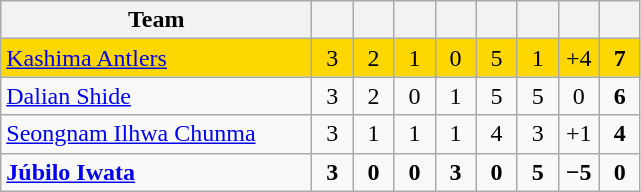<table class="wikitable" style="text-align: center;">
<tr>
<th width=200>Team</th>
<th width=20></th>
<th width=20></th>
<th width=20></th>
<th width=20></th>
<th width=20></th>
<th width=20></th>
<th width=20></th>
<th width=20></th>
</tr>
<tr bgcolor=gold>
<td align=left> <a href='#'>Kashima Antlers</a></td>
<td>3</td>
<td>2</td>
<td>1</td>
<td>0</td>
<td>5</td>
<td>1</td>
<td>+4</td>
<td><strong>7</strong></td>
</tr>
<tr>
<td align=left> <a href='#'>Dalian Shide</a></td>
<td>3</td>
<td>2</td>
<td>0</td>
<td>1</td>
<td>5</td>
<td>5</td>
<td>0</td>
<td><strong>6</strong></td>
</tr>
<tr>
<td align=left> <a href='#'>Seongnam Ilhwa Chunma</a></td>
<td>3</td>
<td>1</td>
<td>1</td>
<td>1</td>
<td>4</td>
<td>3</td>
<td>+1</td>
<td><strong>4</strong></td>
</tr>
<tr>
<td align=left> <strong><a href='#'>Júbilo Iwata</a></strong></td>
<td><strong>3</strong></td>
<td><strong>0</strong></td>
<td><strong>0</strong></td>
<td><strong>3</strong></td>
<td><strong>0</strong></td>
<td><strong>5</strong></td>
<td><strong>−5</strong></td>
<td><strong>0</strong></td>
</tr>
</table>
